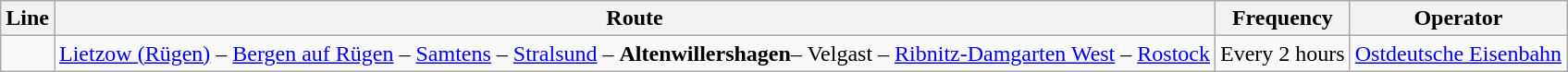<table class="wikitable">
<tr>
<th>Line</th>
<th>Route</th>
<th>Frequency</th>
<th>Operator</th>
</tr>
<tr>
<td></td>
<td><a href='#'>Lietzow (Rügen)</a> – <a href='#'>Bergen auf Rügen</a> – <a href='#'>Samtens</a> – <a href='#'>Stralsund</a> – <strong>Altenwillershagen</strong>– Velgast – <a href='#'>Ribnitz-Damgarten West</a> – <a href='#'>Rostock</a></td>
<td>Every 2 hours</td>
<td><a href='#'>Ostdeutsche Eisenbahn</a></td>
</tr>
</table>
